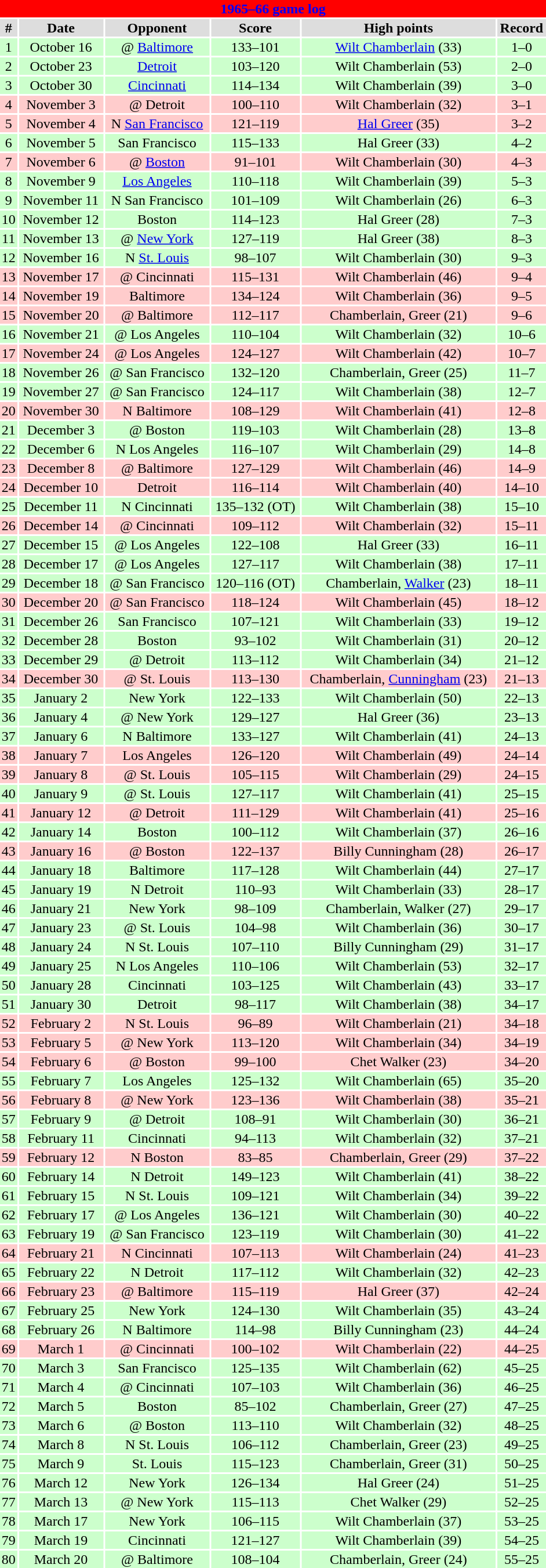<table class="toccolours collapsible" width=50% style="clear:both; margin:1.5em auto; text-align:center">
<tr>
<th colspan=11 style="background:#FF0000; color:#0000FF;">1965–66 game log</th>
</tr>
<tr align="center" bgcolor="#dddddd">
<td><strong>#</strong></td>
<td><strong>Date</strong></td>
<td><strong>Opponent</strong></td>
<td><strong>Score</strong></td>
<td><strong>High points</strong></td>
<td><strong>Record</strong></td>
</tr>
<tr align="center" bgcolor="#ccffcc">
<td>1</td>
<td>October 16</td>
<td>@ <a href='#'>Baltimore</a></td>
<td>133–101</td>
<td><a href='#'>Wilt Chamberlain</a> (33)</td>
<td>1–0</td>
</tr>
<tr align="center" bgcolor="#ccffcc">
<td>2</td>
<td>October 23</td>
<td><a href='#'>Detroit</a></td>
<td>103–120</td>
<td>Wilt Chamberlain (53)</td>
<td>2–0</td>
</tr>
<tr align="center" bgcolor="#ccffcc">
<td>3</td>
<td>October 30</td>
<td><a href='#'>Cincinnati</a></td>
<td>114–134</td>
<td>Wilt Chamberlain (39)</td>
<td>3–0</td>
</tr>
<tr align="center" bgcolor="#ffcccc">
<td>4</td>
<td>November 3</td>
<td>@ Detroit</td>
<td>100–110</td>
<td>Wilt Chamberlain (32)</td>
<td>3–1</td>
</tr>
<tr align="center" bgcolor="#ffcccc">
<td>5</td>
<td>November 4</td>
<td>N <a href='#'>San Francisco</a></td>
<td>121–119</td>
<td><a href='#'>Hal Greer</a> (35)</td>
<td>3–2</td>
</tr>
<tr align="center" bgcolor="#ccffcc">
<td>6</td>
<td>November 5</td>
<td>San Francisco</td>
<td>115–133</td>
<td>Hal Greer (33)</td>
<td>4–2</td>
</tr>
<tr align="center" bgcolor="#ffcccc">
<td>7</td>
<td>November 6</td>
<td>@ <a href='#'>Boston</a></td>
<td>91–101</td>
<td>Wilt Chamberlain (30)</td>
<td>4–3</td>
</tr>
<tr align="center" bgcolor="#ccffcc">
<td>8</td>
<td>November 9</td>
<td><a href='#'>Los Angeles</a></td>
<td>110–118</td>
<td>Wilt Chamberlain (39)</td>
<td>5–3</td>
</tr>
<tr align="center" bgcolor="#ccffcc">
<td>9</td>
<td>November 11</td>
<td>N San Francisco</td>
<td>101–109</td>
<td>Wilt Chamberlain (26)</td>
<td>6–3</td>
</tr>
<tr align="center" bgcolor="#ccffcc">
<td>10</td>
<td>November 12</td>
<td>Boston</td>
<td>114–123</td>
<td>Hal Greer (28)</td>
<td>7–3</td>
</tr>
<tr align="center" bgcolor="#ccffcc">
<td>11</td>
<td>November 13</td>
<td>@ <a href='#'>New York</a></td>
<td>127–119</td>
<td>Hal Greer (38)</td>
<td>8–3</td>
</tr>
<tr align="center" bgcolor="#ccffcc">
<td>12</td>
<td>November 16</td>
<td>N <a href='#'>St. Louis</a></td>
<td>98–107</td>
<td>Wilt Chamberlain (30)</td>
<td>9–3</td>
</tr>
<tr align="center" bgcolor="#ffcccc">
<td>13</td>
<td>November 17</td>
<td>@ Cincinnati</td>
<td>115–131</td>
<td>Wilt Chamberlain (46)</td>
<td>9–4</td>
</tr>
<tr align="center" bgcolor="#ffcccc">
<td>14</td>
<td>November 19</td>
<td>Baltimore</td>
<td>134–124</td>
<td>Wilt Chamberlain (36)</td>
<td>9–5</td>
</tr>
<tr align="center" bgcolor="#ffcccc">
<td>15</td>
<td>November 20</td>
<td>@ Baltimore</td>
<td>112–117</td>
<td>Chamberlain, Greer (21)</td>
<td>9–6</td>
</tr>
<tr align="center" bgcolor="#ccffcc">
<td>16</td>
<td>November 21</td>
<td>@ Los Angeles</td>
<td>110–104</td>
<td>Wilt Chamberlain (32)</td>
<td>10–6</td>
</tr>
<tr align="center" bgcolor="#ffcccc">
<td>17</td>
<td>November 24</td>
<td>@ Los Angeles</td>
<td>124–127</td>
<td>Wilt Chamberlain (42)</td>
<td>10–7</td>
</tr>
<tr align="center" bgcolor="#ccffcc">
<td>18</td>
<td>November 26</td>
<td>@ San Francisco</td>
<td>132–120</td>
<td>Chamberlain, Greer (25)</td>
<td>11–7</td>
</tr>
<tr align="center" bgcolor="#ccffcc">
<td>19</td>
<td>November 27</td>
<td>@ San Francisco</td>
<td>124–117</td>
<td>Wilt Chamberlain (38)</td>
<td>12–7</td>
</tr>
<tr align="center" bgcolor="#ffcccc">
<td>20</td>
<td>November 30</td>
<td>N Baltimore</td>
<td>108–129</td>
<td>Wilt Chamberlain (41)</td>
<td>12–8</td>
</tr>
<tr align="center" bgcolor="#ccffcc">
<td>21</td>
<td>December 3</td>
<td>@ Boston</td>
<td>119–103</td>
<td>Wilt Chamberlain (28)</td>
<td>13–8</td>
</tr>
<tr align="center" bgcolor="#ccffcc">
<td>22</td>
<td>December 6</td>
<td>N Los Angeles</td>
<td>116–107</td>
<td>Wilt Chamberlain (29)</td>
<td>14–8</td>
</tr>
<tr align="center" bgcolor="#ffcccc">
<td>23</td>
<td>December 8</td>
<td>@ Baltimore</td>
<td>127–129</td>
<td>Wilt Chamberlain (46)</td>
<td>14–9</td>
</tr>
<tr align="center" bgcolor="#ffcccc">
<td>24</td>
<td>December 10</td>
<td>Detroit</td>
<td>116–114</td>
<td>Wilt Chamberlain (40)</td>
<td>14–10</td>
</tr>
<tr align="center" bgcolor="#ccffcc">
<td>25</td>
<td>December 11</td>
<td>N Cincinnati</td>
<td>135–132 (OT)</td>
<td>Wilt Chamberlain (38)</td>
<td>15–10</td>
</tr>
<tr align="center" bgcolor="#ffcccc">
<td>26</td>
<td>December 14</td>
<td>@ Cincinnati</td>
<td>109–112</td>
<td>Wilt Chamberlain (32)</td>
<td>15–11</td>
</tr>
<tr align="center" bgcolor="#ccffcc">
<td>27</td>
<td>December 15</td>
<td>@ Los Angeles</td>
<td>122–108</td>
<td>Hal Greer (33)</td>
<td>16–11</td>
</tr>
<tr align="center" bgcolor="#ccffcc">
<td>28</td>
<td>December 17</td>
<td>@ Los Angeles</td>
<td>127–117</td>
<td>Wilt Chamberlain (38)</td>
<td>17–11</td>
</tr>
<tr align="center" bgcolor="#ccffcc">
<td>29</td>
<td>December 18</td>
<td>@ San Francisco</td>
<td>120–116 (OT)</td>
<td>Chamberlain, <a href='#'>Walker</a> (23)</td>
<td>18–11</td>
</tr>
<tr align="center" bgcolor="#ffcccc">
<td>30</td>
<td>December 20</td>
<td>@ San Francisco</td>
<td>118–124</td>
<td>Wilt Chamberlain (45)</td>
<td>18–12</td>
</tr>
<tr align="center" bgcolor="#ccffcc">
<td>31</td>
<td>December 26</td>
<td>San Francisco</td>
<td>107–121</td>
<td>Wilt Chamberlain (33)</td>
<td>19–12</td>
</tr>
<tr align="center" bgcolor="#ccffcc">
<td>32</td>
<td>December 28</td>
<td>Boston</td>
<td>93–102</td>
<td>Wilt Chamberlain (31)</td>
<td>20–12</td>
</tr>
<tr align="center" bgcolor="#ccffcc">
<td>33</td>
<td>December 29</td>
<td>@ Detroit</td>
<td>113–112</td>
<td>Wilt Chamberlain (34)</td>
<td>21–12</td>
</tr>
<tr align="center" bgcolor="#ffcccc">
<td>34</td>
<td>December 30</td>
<td>@ St. Louis</td>
<td>113–130</td>
<td>Chamberlain, <a href='#'>Cunningham</a> (23)</td>
<td>21–13</td>
</tr>
<tr align="center" bgcolor="#ccffcc">
<td>35</td>
<td>January 2</td>
<td>New York</td>
<td>122–133</td>
<td>Wilt Chamberlain (50)</td>
<td>22–13</td>
</tr>
<tr align="center" bgcolor="#ccffcc">
<td>36</td>
<td>January 4</td>
<td>@ New York</td>
<td>129–127</td>
<td>Hal Greer (36)</td>
<td>23–13</td>
</tr>
<tr align="center" bgcolor="#ccffcc">
<td>37</td>
<td>January 6</td>
<td>N Baltimore</td>
<td>133–127</td>
<td>Wilt Chamberlain (41)</td>
<td>24–13</td>
</tr>
<tr align="center" bgcolor="#ffcccc">
<td>38</td>
<td>January 7</td>
<td>Los Angeles</td>
<td>126–120</td>
<td>Wilt Chamberlain (49)</td>
<td>24–14</td>
</tr>
<tr align="center" bgcolor="#ffcccc">
<td>39</td>
<td>January 8</td>
<td>@ St. Louis</td>
<td>105–115</td>
<td>Wilt Chamberlain (29)</td>
<td>24–15</td>
</tr>
<tr align="center" bgcolor="#ccffcc">
<td>40</td>
<td>January 9</td>
<td>@ St. Louis</td>
<td>127–117</td>
<td>Wilt Chamberlain (41)</td>
<td>25–15</td>
</tr>
<tr align="center" bgcolor="#ffcccc">
<td>41</td>
<td>January 12</td>
<td>@ Detroit</td>
<td>111–129</td>
<td>Wilt Chamberlain (41)</td>
<td>25–16</td>
</tr>
<tr align="center" bgcolor="#ccffcc">
<td>42</td>
<td>January 14</td>
<td>Boston</td>
<td>100–112</td>
<td>Wilt Chamberlain (37)</td>
<td>26–16</td>
</tr>
<tr align="center" bgcolor="#ffcccc">
<td>43</td>
<td>January 16</td>
<td>@ Boston</td>
<td>122–137</td>
<td>Billy Cunningham (28)</td>
<td>26–17</td>
</tr>
<tr align="center" bgcolor="#ccffcc">
<td>44</td>
<td>January 18</td>
<td>Baltimore</td>
<td>117–128</td>
<td>Wilt Chamberlain (44)</td>
<td>27–17</td>
</tr>
<tr align="center" bgcolor="#ccffcc">
<td>45</td>
<td>January 19</td>
<td>N Detroit</td>
<td>110–93</td>
<td>Wilt Chamberlain (33)</td>
<td>28–17</td>
</tr>
<tr align="center" bgcolor="#ccffcc">
<td>46</td>
<td>January 21</td>
<td>New York</td>
<td>98–109</td>
<td>Chamberlain, Walker (27)</td>
<td>29–17</td>
</tr>
<tr align="center" bgcolor="#ccffcc">
<td>47</td>
<td>January 23</td>
<td>@ St. Louis</td>
<td>104–98</td>
<td>Wilt Chamberlain (36)</td>
<td>30–17</td>
</tr>
<tr align="center" bgcolor="#ccffcc">
<td>48</td>
<td>January 24</td>
<td>N St. Louis</td>
<td>107–110</td>
<td>Billy Cunningham (29)</td>
<td>31–17</td>
</tr>
<tr align="center" bgcolor="#ccffcc">
<td>49</td>
<td>January 25</td>
<td>N Los Angeles</td>
<td>110–106</td>
<td>Wilt Chamberlain (53)</td>
<td>32–17</td>
</tr>
<tr align="center" bgcolor="#ccffcc">
<td>50</td>
<td>January 28</td>
<td>Cincinnati</td>
<td>103–125</td>
<td>Wilt Chamberlain (43)</td>
<td>33–17</td>
</tr>
<tr align="center" bgcolor="#ccffcc">
<td>51</td>
<td>January 30</td>
<td>Detroit</td>
<td>98–117</td>
<td>Wilt Chamberlain (38)</td>
<td>34–17</td>
</tr>
<tr align="center" bgcolor="#ffcccc">
<td>52</td>
<td>February 2</td>
<td>N St. Louis</td>
<td>96–89</td>
<td>Wilt Chamberlain (21)</td>
<td>34–18</td>
</tr>
<tr align="center" bgcolor="#ffcccc">
<td>53</td>
<td>February 5</td>
<td>@ New York</td>
<td>113–120</td>
<td>Wilt Chamberlain (34)</td>
<td>34–19</td>
</tr>
<tr align="center" bgcolor="#ffcccc">
<td>54</td>
<td>February 6</td>
<td>@ Boston</td>
<td>99–100</td>
<td>Chet Walker (23)</td>
<td>34–20</td>
</tr>
<tr align="center" bgcolor="#ccffcc">
<td>55</td>
<td>February 7</td>
<td>Los Angeles</td>
<td>125–132</td>
<td>Wilt Chamberlain (65)</td>
<td>35–20</td>
</tr>
<tr align="center" bgcolor="#ffcccc">
<td>56</td>
<td>February 8</td>
<td>@ New York</td>
<td>123–136</td>
<td>Wilt Chamberlain (38)</td>
<td>35–21</td>
</tr>
<tr align="center" bgcolor="#ccffcc">
<td>57</td>
<td>February 9</td>
<td>@ Detroit</td>
<td>108–91</td>
<td>Wilt Chamberlain (30)</td>
<td>36–21</td>
</tr>
<tr align="center" bgcolor="#ccffcc">
<td>58</td>
<td>February 11</td>
<td>Cincinnati</td>
<td>94–113</td>
<td>Wilt Chamberlain (32)</td>
<td>37–21</td>
</tr>
<tr align="center" bgcolor="#ffcccc">
<td>59</td>
<td>February 12</td>
<td>N Boston</td>
<td>83–85</td>
<td>Chamberlain, Greer (29)</td>
<td>37–22</td>
</tr>
<tr align="center" bgcolor="#ccffcc">
<td>60</td>
<td>February 14</td>
<td>N Detroit</td>
<td>149–123</td>
<td>Wilt Chamberlain (41)</td>
<td>38–22</td>
</tr>
<tr align="center" bgcolor="#ccffcc">
<td>61</td>
<td>February 15</td>
<td>N St. Louis</td>
<td>109–121</td>
<td>Wilt Chamberlain (34)</td>
<td>39–22</td>
</tr>
<tr align="center" bgcolor="#ccffcc">
<td>62</td>
<td>February 17</td>
<td>@ Los Angeles</td>
<td>136–121</td>
<td>Wilt Chamberlain (30)</td>
<td>40–22</td>
</tr>
<tr align="center" bgcolor="#ccffcc">
<td>63</td>
<td>February 19</td>
<td>@ San Francisco</td>
<td>123–119</td>
<td>Wilt Chamberlain (30)</td>
<td>41–22</td>
</tr>
<tr align="center" bgcolor="#ffcccc">
<td>64</td>
<td>February 21</td>
<td>N Cincinnati</td>
<td>107–113</td>
<td>Wilt Chamberlain (24)</td>
<td>41–23</td>
</tr>
<tr align="center" bgcolor="#ccffcc">
<td>65</td>
<td>February 22</td>
<td>N Detroit</td>
<td>117–112</td>
<td>Wilt Chamberlain (32)</td>
<td>42–23</td>
</tr>
<tr align="center" bgcolor="#ffcccc">
<td>66</td>
<td>February 23</td>
<td>@ Baltimore</td>
<td>115–119</td>
<td>Hal Greer (37)</td>
<td>42–24</td>
</tr>
<tr align="center" bgcolor="#ccffcc">
<td>67</td>
<td>February 25</td>
<td>New York</td>
<td>124–130</td>
<td>Wilt Chamberlain (35)</td>
<td>43–24</td>
</tr>
<tr align="center" bgcolor="#ccffcc">
<td>68</td>
<td>February 26</td>
<td>N Baltimore</td>
<td>114–98</td>
<td>Billy Cunningham (23)</td>
<td>44–24</td>
</tr>
<tr align="center" bgcolor="#ffcccc">
<td>69</td>
<td>March 1</td>
<td>@ Cincinnati</td>
<td>100–102</td>
<td>Wilt Chamberlain (22)</td>
<td>44–25</td>
</tr>
<tr align="center" bgcolor="#ccffcc">
<td>70</td>
<td>March 3</td>
<td>San Francisco</td>
<td>125–135</td>
<td>Wilt Chamberlain (62)</td>
<td>45–25</td>
</tr>
<tr align="center" bgcolor="#ccffcc">
<td>71</td>
<td>March 4</td>
<td>@ Cincinnati</td>
<td>107–103</td>
<td>Wilt Chamberlain (36)</td>
<td>46–25</td>
</tr>
<tr align="center" bgcolor="#ccffcc">
<td>72</td>
<td>March 5</td>
<td>Boston</td>
<td>85–102</td>
<td>Chamberlain, Greer (27)</td>
<td>47–25</td>
</tr>
<tr align="center" bgcolor="#ccffcc">
<td>73</td>
<td>March 6</td>
<td>@ Boston</td>
<td>113–110</td>
<td>Wilt Chamberlain (32)</td>
<td>48–25</td>
</tr>
<tr align="center" bgcolor="#ccffcc">
<td>74</td>
<td>March 8</td>
<td>N St. Louis</td>
<td>106–112</td>
<td>Chamberlain, Greer (23)</td>
<td>49–25</td>
</tr>
<tr align="center" bgcolor="#ccffcc">
<td>75</td>
<td>March 9</td>
<td>St. Louis</td>
<td>115–123</td>
<td>Chamberlain, Greer (31)</td>
<td>50–25</td>
</tr>
<tr align="center" bgcolor="#ccffcc">
<td>76</td>
<td>March 12</td>
<td>New York</td>
<td>126–134</td>
<td>Hal Greer (24)</td>
<td>51–25</td>
</tr>
<tr align="center" bgcolor="#ccffcc">
<td>77</td>
<td>March 13</td>
<td>@ New York</td>
<td>115–113</td>
<td>Chet Walker (29)</td>
<td>52–25</td>
</tr>
<tr align="center" bgcolor="#ccffcc">
<td>78</td>
<td>March 17</td>
<td>New York</td>
<td>106–115</td>
<td>Wilt Chamberlain (37)</td>
<td>53–25</td>
</tr>
<tr align="center" bgcolor="#ccffcc">
<td>79</td>
<td>March 19</td>
<td>Cincinnati</td>
<td>121–127</td>
<td>Wilt Chamberlain (39)</td>
<td>54–25</td>
</tr>
<tr align="center" bgcolor="#ccffcc">
<td>80</td>
<td>March 20</td>
<td>@ Baltimore</td>
<td>108–104</td>
<td>Chamberlain, Greer (24)</td>
<td>55–25</td>
</tr>
</table>
